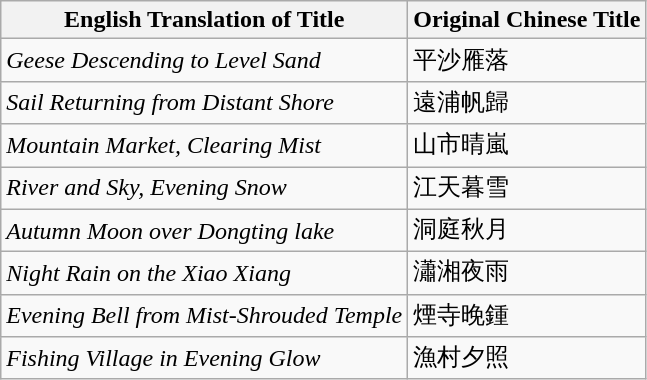<table class="wikitable">
<tr>
<th>English Translation of Title</th>
<th>Original Chinese Title</th>
</tr>
<tr>
<td><em>Geese Descending to Level Sand</em></td>
<td>平沙雁落</td>
</tr>
<tr>
<td><em>Sail Returning from Distant Shore</em></td>
<td>遠浦帆歸</td>
</tr>
<tr>
<td><em>Mountain Market, Clearing Mist</em></td>
<td>山市晴嵐</td>
</tr>
<tr>
<td><em>River and Sky, Evening Snow</em></td>
<td>江天暮雪</td>
</tr>
<tr>
<td><em>Autumn Moon over Dongting lake</em></td>
<td>洞庭秋月</td>
</tr>
<tr>
<td><em>Night Rain on the Xiao Xiang</em></td>
<td>瀟湘夜雨</td>
</tr>
<tr>
<td><em>Evening Bell from Mist-Shrouded Temple</em></td>
<td>煙寺晚鍾</td>
</tr>
<tr>
<td><em>Fishing Village in Evening Glow</em></td>
<td>漁村夕照</td>
</tr>
</table>
